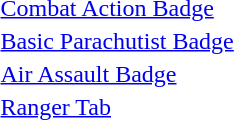<table>
<tr>
<td> <a href='#'>Combat Action Badge</a></td>
</tr>
<tr>
<td> <a href='#'>Basic Parachutist Badge</a></td>
</tr>
<tr>
<td> <a href='#'>Air Assault Badge</a></td>
</tr>
<tr>
<td> <a href='#'>Ranger Tab</a></td>
</tr>
</table>
